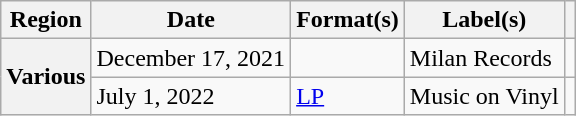<table class="wikitable plainrowheaders">
<tr>
<th scope="col">Region</th>
<th scope="col">Date</th>
<th scope="col">Format(s)</th>
<th scope="col">Label(s)</th>
<th scope="col"></th>
</tr>
<tr>
<th rowspan="2" scope="row">Various</th>
<td>December 17, 2021</td>
<td></td>
<td>Milan Records</td>
<td align="center"></td>
</tr>
<tr>
<td>July 1, 2022</td>
<td><a href='#'>LP</a></td>
<td>Music on Vinyl</td>
<td align="center"></td>
</tr>
</table>
